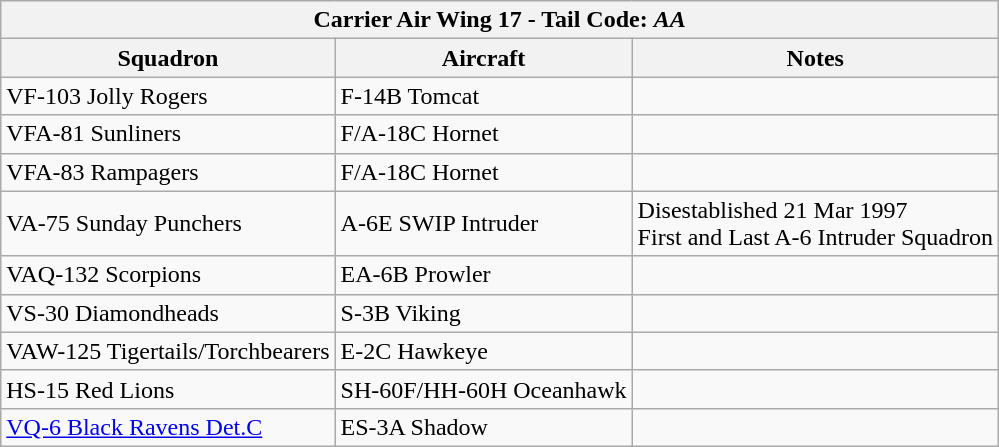<table class="wikitable">
<tr>
<th colspan="3">Carrier Air Wing 17 - Tail Code: <em>AA</em></th>
</tr>
<tr>
<th>Squadron</th>
<th>Aircraft</th>
<th>Notes</th>
</tr>
<tr>
<td>VF-103 Jolly Rogers</td>
<td>F-14B Tomcat</td>
<td></td>
</tr>
<tr>
<td>VFA-81 Sunliners</td>
<td>F/A-18C Hornet</td>
<td></td>
</tr>
<tr>
<td>VFA-83 Rampagers</td>
<td>F/A-18C Hornet</td>
<td></td>
</tr>
<tr>
<td>VA-75 Sunday Punchers</td>
<td>A-6E SWIP Intruder</td>
<td>Disestablished 21 Mar 1997<br>First and Last A-6 Intruder Squadron</td>
</tr>
<tr>
<td>VAQ-132 Scorpions</td>
<td>EA-6B Prowler</td>
<td></td>
</tr>
<tr>
<td>VS-30 Diamondheads</td>
<td>S-3B Viking</td>
<td></td>
</tr>
<tr>
<td>VAW-125 Tigertails/Torchbearers</td>
<td>E-2C Hawkeye</td>
<td></td>
</tr>
<tr>
<td>HS-15 Red Lions</td>
<td>SH-60F/HH-60H Oceanhawk</td>
<td></td>
</tr>
<tr>
<td><a href='#'>VQ-6 Black Ravens Det.C</a></td>
<td>ES-3A Shadow</td>
<td></td>
</tr>
</table>
